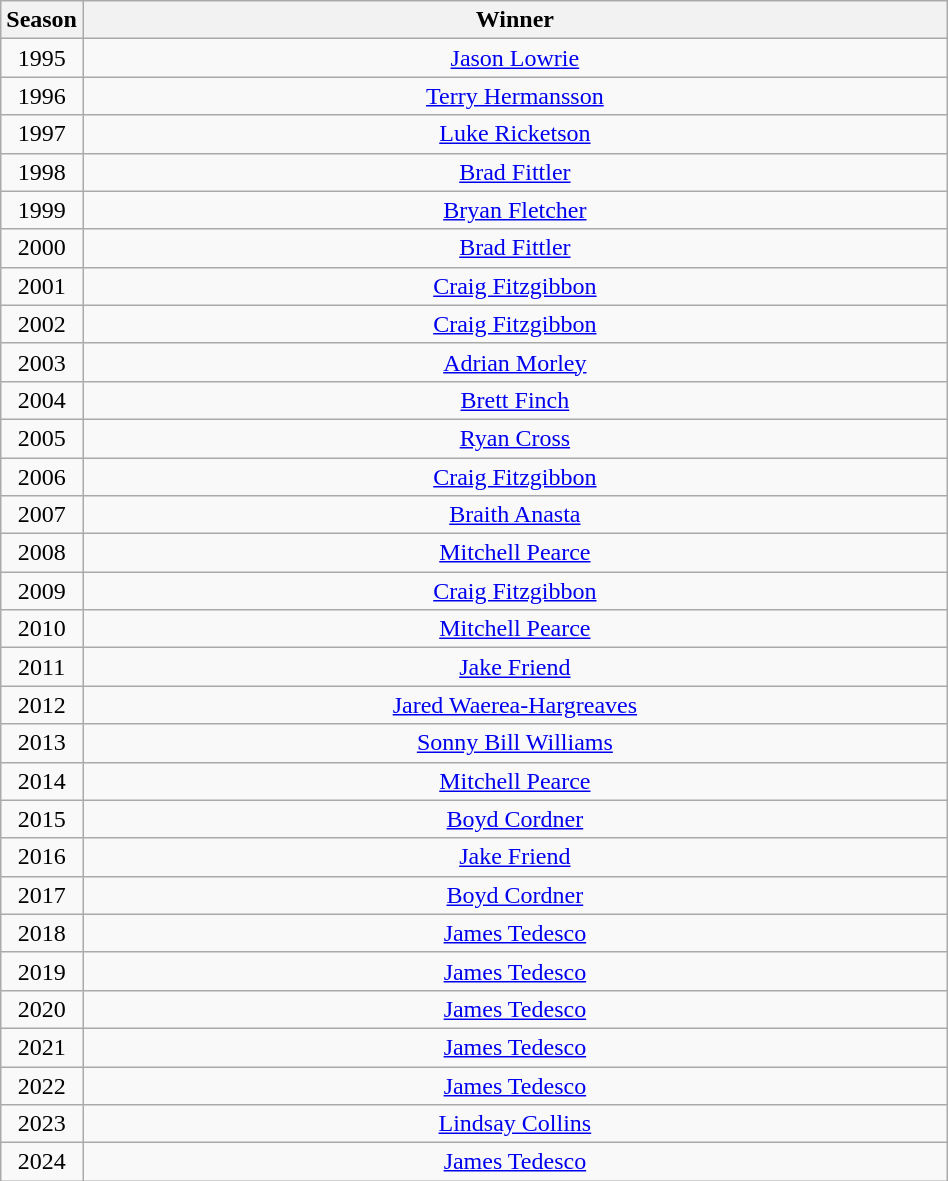<table class="wikitable" width="50%" style="text-align: center;">
<tr>
<th width="5%">Season</th>
<th width="95%">Winner</th>
</tr>
<tr>
<td>1995</td>
<td><a href='#'>Jason Lowrie</a></td>
</tr>
<tr>
<td>1996</td>
<td><a href='#'>Terry Hermansson</a></td>
</tr>
<tr>
<td>1997</td>
<td><a href='#'>Luke Ricketson</a></td>
</tr>
<tr>
<td>1998</td>
<td><a href='#'>Brad Fittler</a></td>
</tr>
<tr>
<td>1999</td>
<td><a href='#'>Bryan Fletcher</a></td>
</tr>
<tr>
<td>2000</td>
<td><a href='#'>Brad Fittler</a></td>
</tr>
<tr>
<td>2001</td>
<td><a href='#'>Craig Fitzgibbon</a></td>
</tr>
<tr>
<td>2002</td>
<td><a href='#'>Craig Fitzgibbon</a></td>
</tr>
<tr>
<td>2003</td>
<td><a href='#'>Adrian Morley</a></td>
</tr>
<tr>
<td>2004</td>
<td><a href='#'>Brett Finch</a></td>
</tr>
<tr>
<td>2005</td>
<td><a href='#'>Ryan Cross</a></td>
</tr>
<tr>
<td>2006</td>
<td><a href='#'>Craig Fitzgibbon</a></td>
</tr>
<tr>
<td>2007</td>
<td><a href='#'>Braith Anasta</a></td>
</tr>
<tr>
<td>2008</td>
<td><a href='#'>Mitchell Pearce</a></td>
</tr>
<tr>
<td>2009</td>
<td><a href='#'>Craig Fitzgibbon</a></td>
</tr>
<tr>
<td>2010</td>
<td><a href='#'>Mitchell Pearce</a></td>
</tr>
<tr>
<td>2011</td>
<td><a href='#'>Jake Friend</a></td>
</tr>
<tr>
<td>2012</td>
<td><a href='#'>Jared Waerea-Hargreaves</a></td>
</tr>
<tr>
<td>2013</td>
<td><a href='#'>Sonny Bill Williams</a></td>
</tr>
<tr>
<td>2014</td>
<td><a href='#'>Mitchell Pearce</a></td>
</tr>
<tr>
<td>2015</td>
<td><a href='#'>Boyd Cordner</a></td>
</tr>
<tr>
<td>2016</td>
<td><a href='#'>Jake Friend</a></td>
</tr>
<tr>
<td>2017</td>
<td><a href='#'>Boyd Cordner</a></td>
</tr>
<tr>
<td>2018</td>
<td><a href='#'>James Tedesco</a></td>
</tr>
<tr>
<td>2019</td>
<td><a href='#'>James Tedesco</a></td>
</tr>
<tr>
<td>2020</td>
<td><a href='#'>James Tedesco</a></td>
</tr>
<tr>
<td>2021</td>
<td><a href='#'>James Tedesco</a></td>
</tr>
<tr>
<td>2022</td>
<td><a href='#'>James Tedesco</a></td>
</tr>
<tr>
<td>2023</td>
<td><a href='#'>Lindsay Collins</a></td>
</tr>
<tr>
<td>2024</td>
<td><a href='#'>James Tedesco</a></td>
</tr>
</table>
